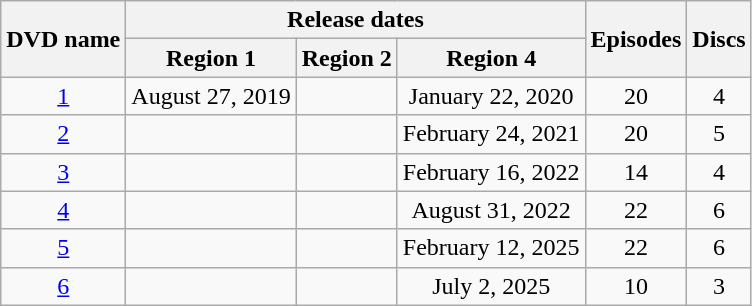<table class="wikitable" style="text-align:center;">
<tr>
<th rowspan="2">DVD name</th>
<th colspan="3">Release dates</th>
<th rowspan="2">Episodes</th>
<th rowspan="2">Discs</th>
</tr>
<tr>
<th>Region 1</th>
<th>Region 2</th>
<th>Region 4</th>
</tr>
<tr>
<td><a href='#'>1</a></td>
<td>August 27, 2019</td>
<td></td>
<td>January 22, 2020</td>
<td>20</td>
<td>4</td>
</tr>
<tr>
<td><a href='#'>2</a></td>
<td></td>
<td></td>
<td>February 24, 2021</td>
<td>20</td>
<td>5</td>
</tr>
<tr>
<td><a href='#'>3</a></td>
<td></td>
<td></td>
<td>February 16, 2022</td>
<td>14</td>
<td>4</td>
</tr>
<tr>
<td><a href='#'>4</a></td>
<td></td>
<td></td>
<td>August 31, 2022</td>
<td>22</td>
<td>6</td>
</tr>
<tr>
<td><a href='#'>5</a></td>
<td></td>
<td></td>
<td>February 12, 2025</td>
<td>22</td>
<td>6</td>
</tr>
<tr>
<td><a href='#'>6</a></td>
<td></td>
<td></td>
<td>July 2, 2025</td>
<td>10</td>
<td>3</td>
</tr>
</table>
